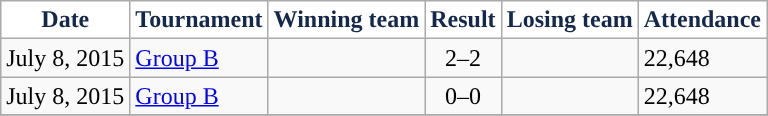<table class="wikitable">
<tr>
<th style="text-align:center; background:#FFFFFF; color:#13284B; ">Date</th>
<th style="text-align:center; background:#FFFFFF; color:#13284B; ">Tournament</th>
<th style="text-align:center; background:#FFFFFF; color:#13284B; ">Winning team</th>
<th style="text-align:center; background:#FFFFFF; color:#13284B; ">Result</th>
<th style="text-align:center; background:#FFFFFF; color:#13284B; ">Losing team</th>
<th style="text-align:center; background:#FFFFFF; color:#13284B; ">Attendance</th>
</tr>
<tr>
<td>July 8, 2015</td>
<td><a href='#'>Group B</a></td>
<td></td>
<td align=center>2–2</td>
<td></td>
<td>22,648</td>
</tr>
<tr>
<td>July 8, 2015</td>
<td><a href='#'>Group B</a></td>
<td></td>
<td align=center>0–0</td>
<td></td>
<td>22,648</td>
</tr>
<tr>
</tr>
</table>
